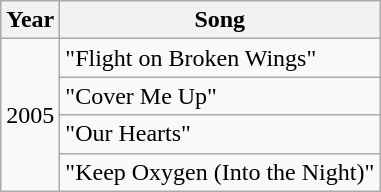<table class="wikitable">
<tr>
<th>Year</th>
<th>Song</th>
</tr>
<tr>
<td rowspan="4">2005</td>
<td>"Flight on Broken Wings"</td>
</tr>
<tr>
<td>"Cover Me Up"</td>
</tr>
<tr>
<td>"Our Hearts"</td>
</tr>
<tr>
<td>"Keep Oxygen (Into the Night)"</td>
</tr>
</table>
